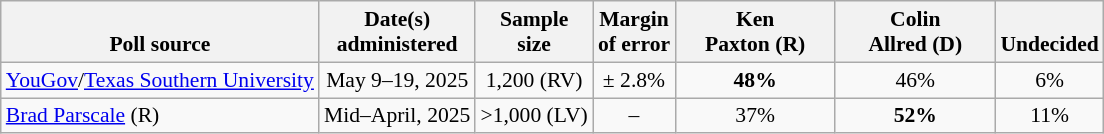<table class="wikitable" style="font-size:90%;text-align:center;">
<tr valign=bottom>
<th>Poll source</th>
<th>Date(s)<br>administered</th>
<th>Sample<br>size</th>
<th>Margin<br>of error</th>
<th style="width:100px;">Ken<br>Paxton (R)</th>
<th style="width:100px;">Colin<br>Allred (D)</th>
<th>Undecided</th>
</tr>
<tr>
<td style="text-align:left;"><a href='#'>YouGov</a>/<a href='#'>Texas Southern University</a></td>
<td>May 9–19, 2025</td>
<td>1,200 (RV)</td>
<td>± 2.8%</td>
<td><strong>48%</strong></td>
<td>46%</td>
<td>6%</td>
</tr>
<tr>
<td style="text-align:left;"><a href='#'>Brad Parscale</a> (R)</td>
<td>Mid–April, 2025</td>
<td>>1,000 (LV)</td>
<td>–</td>
<td>37%</td>
<td><strong>52%</strong></td>
<td>11%</td>
</tr>
</table>
